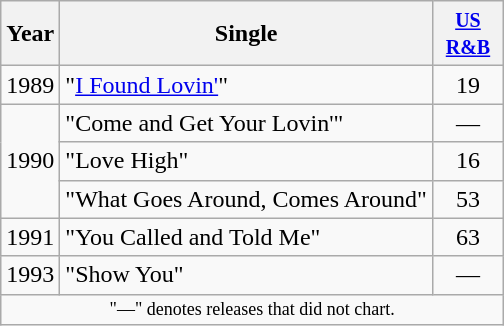<table class="wikitable">
<tr>
<th>Year</th>
<th>Single</th>
<th style="width:40px;"><small><a href='#'>US R&B</a></small><br></th>
</tr>
<tr>
<td>1989</td>
<td>"<a href='#'>I Found Lovin'</a>"</td>
<td align=center>19</td>
</tr>
<tr>
<td rowspan="3">1990</td>
<td>"Come and Get Your Lovin'"</td>
<td align=center>—</td>
</tr>
<tr>
<td>"Love High"</td>
<td align=center>16</td>
</tr>
<tr>
<td>"What Goes Around, Comes Around"</td>
<td align=center>53</td>
</tr>
<tr>
<td>1991</td>
<td>"You Called and Told Me"</td>
<td align=center>63</td>
</tr>
<tr>
<td>1993</td>
<td>"Show You"</td>
<td align=center>—</td>
</tr>
<tr>
<td colspan="5" style="text-align:center; font-size:9pt;">"—" denotes releases that did not chart.</td>
</tr>
</table>
